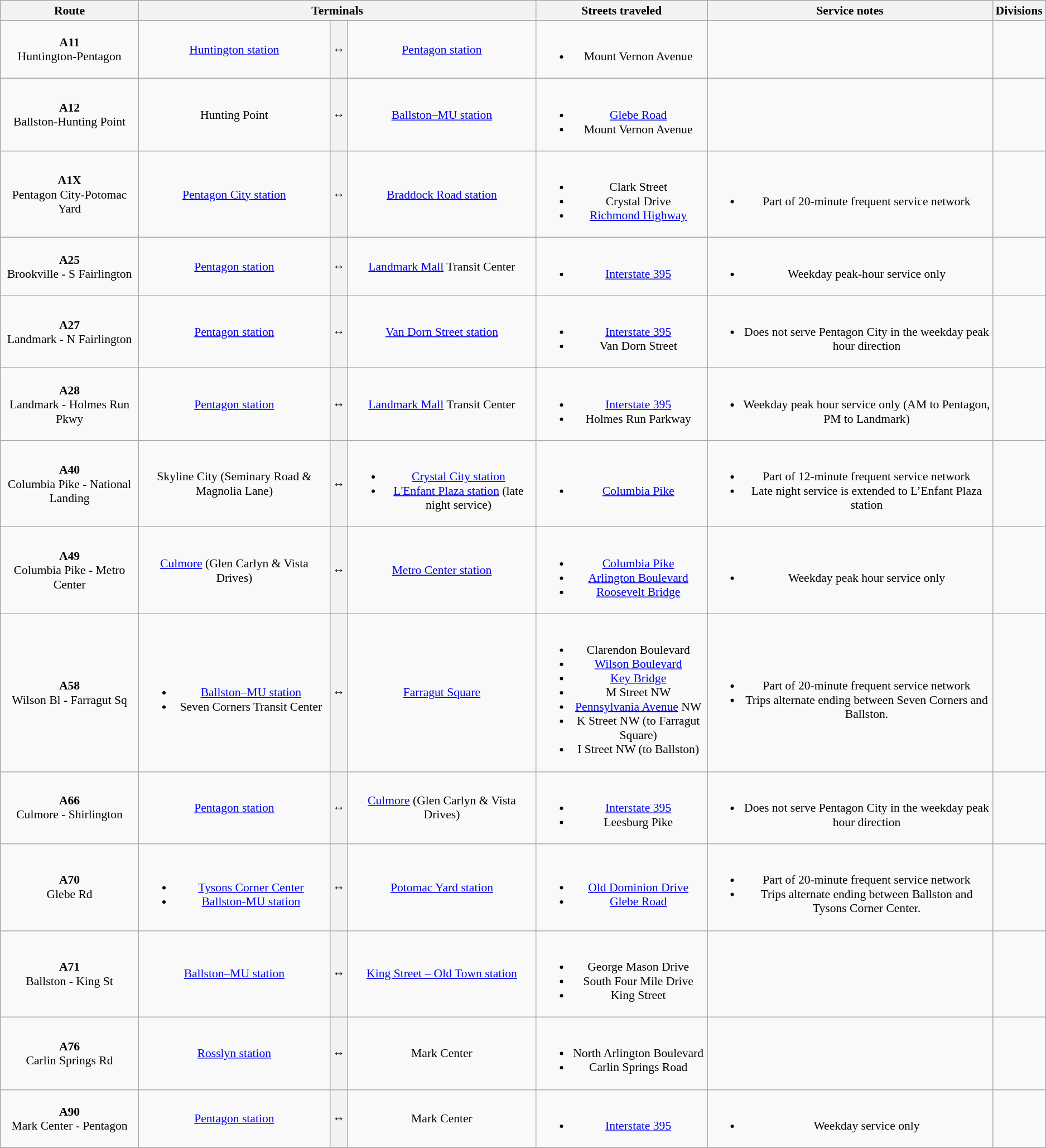<table class=wikitable style="font-size: 90%;" |>
<tr>
<th>Route</th>
<th colspan=3>Terminals</th>
<th>Streets traveled</th>
<th>Service notes</th>
<th>Divisions</th>
</tr>
<tr align="center">
<td><strong>A11</strong><br>Huntington-Pentagon</td>
<td><a href='#'>Huntington station</a></td>
<th><span>↔</span></th>
<td><a href='#'>Pentagon station</a></td>
<td><br><ul><li>Mount Vernon Avenue</li></ul></td>
<td></td>
<td></td>
</tr>
<tr align="center">
<td><strong>A12</strong><br>Ballston-Hunting Point</td>
<td>Hunting Point</td>
<th><span>↔</span></th>
<td><a href='#'>Ballston–MU station</a></td>
<td><br><ul><li><a href='#'>Glebe Road</a></li><li>Mount Vernon Avenue</li></ul></td>
<td></td>
<td></td>
</tr>
<tr align="center">
<td><strong>A1X</strong><br>Pentagon City-Potomac Yard</td>
<td><a href='#'>Pentagon City station</a></td>
<th><span>↔</span></th>
<td><a href='#'>Braddock Road station</a></td>
<td><br><ul><li>Clark Street</li><li>Crystal Drive</li><li><a href='#'>Richmond Highway</a></li></ul></td>
<td><br><ul><li>Part of 20-minute frequent service network</li></ul></td>
<td></td>
</tr>
<tr align="center">
<td><strong>A25</strong><br>Brookville - S Fairlington</td>
<td><a href='#'>Pentagon station</a></td>
<th><span>↔</span></th>
<td><a href='#'>Landmark Mall</a> Transit Center</td>
<td><br><ul><li><a href='#'>Interstate 395</a></li></ul></td>
<td><br><ul><li>Weekday peak-hour service only</li></ul></td>
<td></td>
</tr>
<tr align="center">
<td><strong>A27</strong><br>Landmark - N Fairlington</td>
<td><a href='#'>Pentagon station</a></td>
<th><span>↔</span></th>
<td><a href='#'>Van Dorn Street station</a></td>
<td><br><ul><li><a href='#'>Interstate 395</a></li><li>Van Dorn Street</li></ul></td>
<td><br><ul><li>Does not serve Pentagon City in the weekday peak hour direction</li></ul></td>
<td></td>
</tr>
<tr align="center">
<td><strong>A28</strong><br>Landmark - Holmes Run Pkwy</td>
<td><a href='#'>Pentagon station</a></td>
<th><span>↔</span></th>
<td><a href='#'>Landmark Mall</a> Transit Center</td>
<td><br><ul><li><a href='#'>Interstate 395</a></li><li>Holmes Run Parkway</li></ul></td>
<td><br><ul><li>Weekday peak hour service only (AM to Pentagon, PM to Landmark)</li></ul></td>
<td></td>
</tr>
<tr align="center">
<td><strong>A40</strong><br>Columbia Pike - National Landing</td>
<td>Skyline City (Seminary Road & Magnolia Lane)</td>
<th><span>↔</span></th>
<td><br><ul><li><a href='#'>Crystal City station</a></li><li><a href='#'>L'Enfant Plaza station</a> (late night service)</li></ul></td>
<td><br><ul><li><a href='#'>Columbia Pike</a></li></ul></td>
<td><br><ul><li>Part of 12-minute frequent service network</li><li>Late night service is extended to L’Enfant Plaza station</li></ul></td>
<td></td>
</tr>
<tr align="center">
<td><strong>A49</strong><br>Columbia Pike - Metro Center</td>
<td><a href='#'>Culmore</a> (Glen Carlyn & Vista Drives)</td>
<th><span>↔</span></th>
<td><a href='#'>Metro Center station</a></td>
<td><br><ul><li><a href='#'>Columbia Pike</a></li><li><a href='#'>Arlington Boulevard</a></li><li><a href='#'>Roosevelt Bridge</a></li></ul></td>
<td><br><ul><li>Weekday peak hour service only</li></ul></td>
<td></td>
</tr>
<tr align="center">
<td><strong>A58</strong><br>Wilson Bl - Farragut Sq</td>
<td><br><ul><li><a href='#'>Ballston–MU station</a></li><li>Seven Corners Transit Center</li></ul></td>
<th><span>↔</span></th>
<td><a href='#'>Farragut Square</a></td>
<td><br><ul><li>Clarendon Boulevard</li><li><a href='#'>Wilson Boulevard</a></li><li><a href='#'>Key Bridge</a></li><li>M Street NW</li><li><a href='#'>Pennsylvania Avenue</a> NW</li><li>K Street NW (to Farragut Square)</li><li>I Street NW (to Ballston)</li></ul></td>
<td><br><ul><li>Part of 20-minute frequent service network</li><li>Trips alternate ending between Seven Corners and Ballston.</li></ul></td>
<td></td>
</tr>
<tr align="center">
<td><strong>A66</strong><br>Culmore - Shirlington</td>
<td><a href='#'>Pentagon station</a></td>
<th><span>↔</span></th>
<td><a href='#'>Culmore</a> (Glen Carlyn & Vista Drives)</td>
<td><br><ul><li><a href='#'>Interstate 395</a></li><li>Leesburg Pike</li></ul></td>
<td><br><ul><li>Does not serve Pentagon City in the weekday peak hour direction</li></ul></td>
<td></td>
</tr>
<tr align="center">
<td><strong>A70</strong><br>Glebe Rd</td>
<td><br><ul><li><a href='#'>Tysons Corner Center</a></li><li><a href='#'>Ballston-MU station</a></li></ul></td>
<th><span>↔</span></th>
<td><a href='#'>Potomac Yard station</a></td>
<td><br><ul><li><a href='#'>Old Dominion Drive</a></li><li><a href='#'>Glebe Road</a></li></ul></td>
<td><br><ul><li>Part of 20-minute frequent service network</li><li>Trips alternate ending between Ballston and Tysons Corner Center.</li></ul></td>
<td></td>
</tr>
<tr align="center">
<td><strong>A71</strong><br>Ballston - King St</td>
<td><a href='#'>Ballston–MU station</a></td>
<th><span>↔</span></th>
<td><a href='#'>King Street – Old Town station</a></td>
<td><br><ul><li>George Mason Drive</li><li>South Four Mile Drive</li><li>King Street</li></ul></td>
<td></td>
<td></td>
</tr>
<tr align="center">
<td><strong>A76</strong><br>Carlin Springs Rd</td>
<td><a href='#'>Rosslyn station</a></td>
<th><span>↔</span></th>
<td>Mark Center</td>
<td><br><ul><li>North Arlington Boulevard</li><li>Carlin Springs Road</li></ul></td>
<td></td>
<td></td>
</tr>
<tr align="center">
<td><strong>A90</strong><br>Mark Center - Pentagon</td>
<td><a href='#'>Pentagon station</a></td>
<th><span>↔</span></th>
<td>Mark Center</td>
<td><br><ul><li><a href='#'>Interstate 395</a></li></ul></td>
<td><br><ul><li>Weekday service only</li></ul></td>
<td></td>
</tr>
</table>
